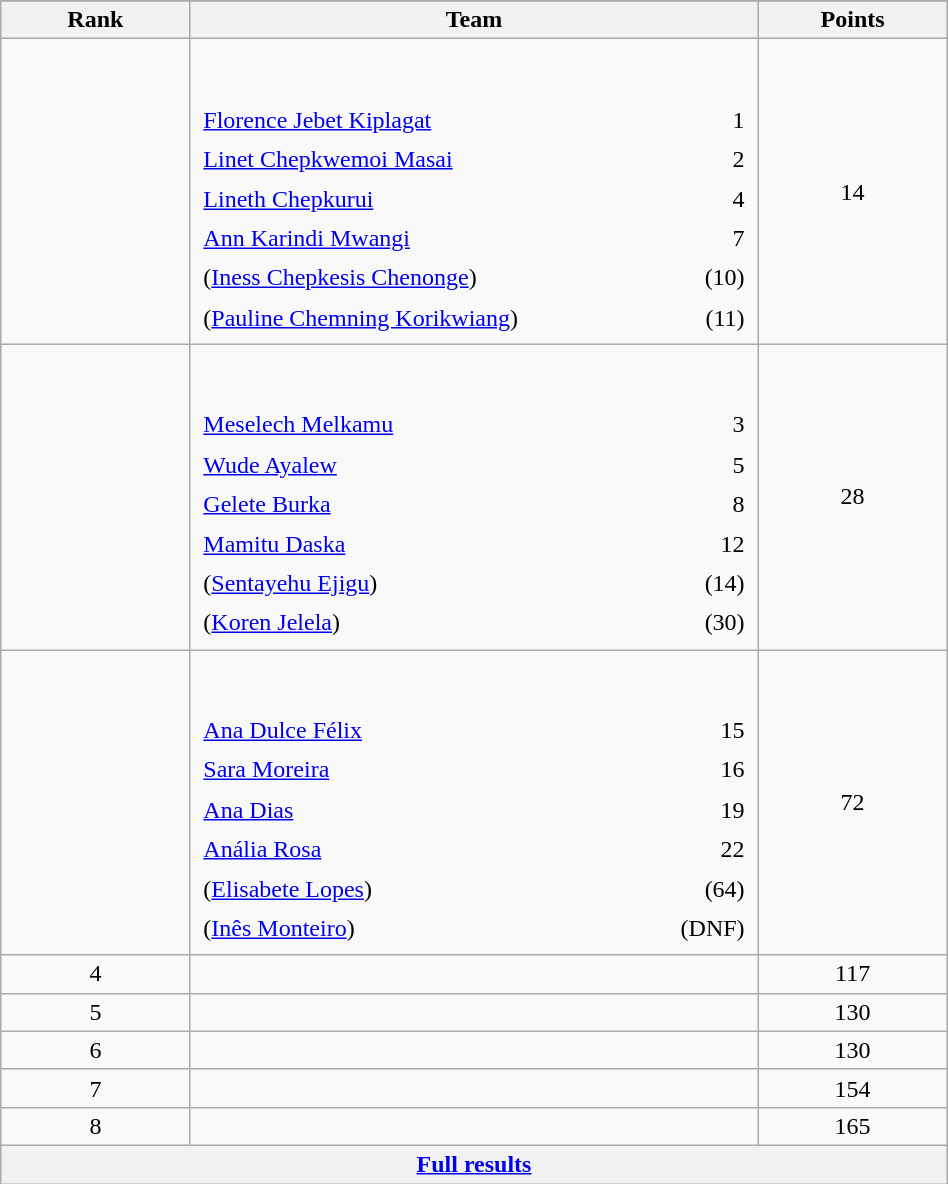<table class="wikitable" width=50%>
<tr>
</tr>
<tr>
<th width=10%>Rank</th>
<th width=30%>Team</th>
<th width=10%>Points</th>
</tr>
<tr align="center">
<td></td>
<td align=left> <br><br><table width=100%>
<tr>
<td align=left style="border:0"><a href='#'>Florence Jebet Kiplagat</a></td>
<td align=right style="border:0">1</td>
</tr>
<tr>
<td align=left style="border:0"><a href='#'>Linet Chepkwemoi Masai</a></td>
<td align=right style="border:0">2</td>
</tr>
<tr>
<td align=left style="border:0"><a href='#'>Lineth Chepkurui</a></td>
<td align=right style="border:0">4</td>
</tr>
<tr>
<td align=left style="border:0"><a href='#'>Ann Karindi Mwangi</a></td>
<td align=right style="border:0">7</td>
</tr>
<tr>
<td align=left style="border:0">(<a href='#'>Iness Chepkesis Chenonge</a>)</td>
<td align=right style="border:0">(10)</td>
</tr>
<tr>
<td align=left style="border:0">(<a href='#'>Pauline Chemning Korikwiang</a>)</td>
<td align=right style="border:0">(11)</td>
</tr>
</table>
</td>
<td>14</td>
</tr>
<tr align="center">
<td></td>
<td align=left> <br><br><table width=100%>
<tr>
<td align=left style="border:0"><a href='#'>Meselech Melkamu</a></td>
<td align=right style="border:0">3</td>
</tr>
<tr>
<td align=left style="border:0"><a href='#'>Wude Ayalew</a></td>
<td align=right style="border:0">5</td>
</tr>
<tr>
<td align=left style="border:0"><a href='#'>Gelete Burka</a></td>
<td align=right style="border:0">8</td>
</tr>
<tr>
<td align=left style="border:0"><a href='#'>Mamitu Daska</a></td>
<td align=right style="border:0">12</td>
</tr>
<tr>
<td align=left style="border:0">(<a href='#'>Sentayehu Ejigu</a>)</td>
<td align=right style="border:0">(14)</td>
</tr>
<tr>
<td align=left style="border:0">(<a href='#'>Koren Jelela</a>)</td>
<td align=right style="border:0">(30)</td>
</tr>
</table>
</td>
<td>28</td>
</tr>
<tr align="center">
<td></td>
<td align=left> <br><br><table width=100%>
<tr>
<td align=left style="border:0"><a href='#'>Ana Dulce Félix</a></td>
<td align=right style="border:0">15</td>
</tr>
<tr>
<td align=left style="border:0"><a href='#'>Sara Moreira</a></td>
<td align=right style="border:0">16</td>
</tr>
<tr>
<td align=left style="border:0"><a href='#'>Ana Dias</a></td>
<td align=right style="border:0">19</td>
</tr>
<tr>
<td align=left style="border:0"><a href='#'>Anália Rosa</a></td>
<td align=right style="border:0">22</td>
</tr>
<tr>
<td align=left style="border:0">(<a href='#'>Elisabete Lopes</a>)</td>
<td align=right style="border:0">(64)</td>
</tr>
<tr>
<td align=left style="border:0">(<a href='#'>Inês Monteiro</a>)</td>
<td align=right style="border:0">(DNF)</td>
</tr>
</table>
</td>
<td>72</td>
</tr>
<tr align="center">
<td>4</td>
<td align="left"></td>
<td>117</td>
</tr>
<tr align="center">
<td>5</td>
<td align="left"></td>
<td>130</td>
</tr>
<tr align="center">
<td>6</td>
<td align="left"></td>
<td>130</td>
</tr>
<tr align="center">
<td>7</td>
<td align="left"></td>
<td>154</td>
</tr>
<tr align="center">
<td>8</td>
<td align="left"></td>
<td>165</td>
</tr>
<tr>
<th colspan=3 align=center><a href='#'>Full results</a></th>
</tr>
</table>
